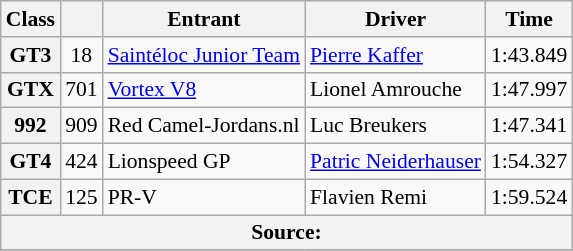<table class="wikitable" style="font-size:90%;">
<tr>
<th>Class</th>
<th></th>
<th>Entrant</th>
<th>Driver</th>
<th>Time</th>
</tr>
<tr>
<th>GT3</th>
<td style="text-align:center;">18</td>
<td> <a href='#'>Saintéloc Junior Team</a></td>
<td> <a href='#'>Pierre Kaffer</a></td>
<td>1:43.849</td>
</tr>
<tr>
<th>GTX</th>
<td style="text-align:center;">701</td>
<td> <a href='#'>Vortex V8</a></td>
<td> Lionel Amrouche</td>
<td>1:47.997</td>
</tr>
<tr>
<th>992</th>
<td style="text-align:center;">909</td>
<td> Red Camel-Jordans.nl</td>
<td> Luc Breukers</td>
<td>1:47.341</td>
</tr>
<tr>
<th>GT4</th>
<td style="text-align:center;">424</td>
<td> Lionspeed GP</td>
<td> <a href='#'>Patric Neiderhauser</a></td>
<td>1:54.327</td>
</tr>
<tr>
<th>TCE</th>
<td style="text-align:center;">125</td>
<td> PR-V</td>
<td> Flavien Remi</td>
<td>1:59.524</td>
</tr>
<tr>
<th colspan="6">Source:</th>
</tr>
<tr>
</tr>
</table>
